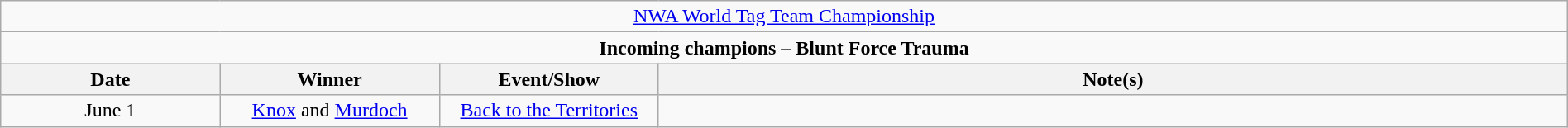<table class="wikitable" style="text-align:center; width:100%;">
<tr>
<td colspan="4" style="text-align: center;"><a href='#'>NWA World Tag Team Championship</a></td>
</tr>
<tr>
<td colspan="4" style="text-align: center;"><strong>Incoming champions – Blunt Force Trauma </strong></td>
</tr>
<tr>
<th width=14%>Date</th>
<th width=14%>Winner</th>
<th width=14%>Event/Show</th>
<th width=58%>Note(s)</th>
</tr>
<tr>
<td>June 1<br></td>
<td><a href='#'>Knox</a> and <a href='#'>Murdoch</a></td>
<td><a href='#'>Back to the Territories</a></td>
<td></td>
</tr>
</table>
